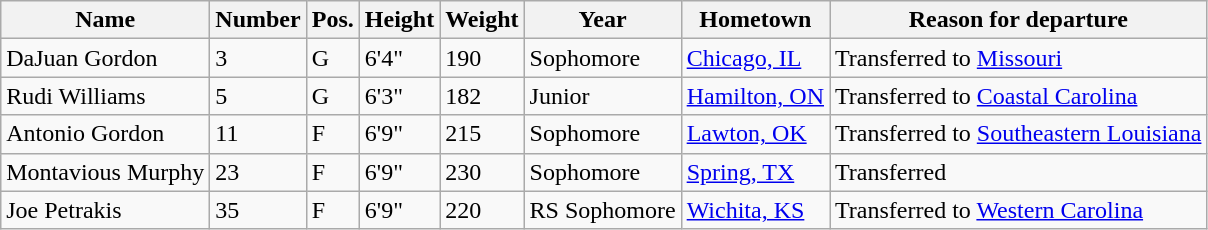<table class="wikitable sortable" border="1">
<tr>
<th>Name</th>
<th>Number</th>
<th>Pos.</th>
<th>Height</th>
<th>Weight</th>
<th>Year</th>
<th>Hometown</th>
<th class="unsortable">Reason for departure</th>
</tr>
<tr>
<td>DaJuan Gordon</td>
<td>3</td>
<td>G</td>
<td>6'4"</td>
<td>190</td>
<td>Sophomore</td>
<td><a href='#'>Chicago, IL</a></td>
<td>Transferred to <a href='#'>Missouri</a></td>
</tr>
<tr>
<td>Rudi Williams</td>
<td>5</td>
<td>G</td>
<td>6'3"</td>
<td>182</td>
<td>Junior</td>
<td><a href='#'>Hamilton, ON</a></td>
<td>Transferred to <a href='#'>Coastal Carolina</a></td>
</tr>
<tr>
<td>Antonio Gordon</td>
<td>11</td>
<td>F</td>
<td>6'9"</td>
<td>215</td>
<td>Sophomore</td>
<td><a href='#'>Lawton, OK</a></td>
<td>Transferred to <a href='#'>Southeastern Louisiana</a></td>
</tr>
<tr>
<td>Montavious Murphy</td>
<td>23</td>
<td>F</td>
<td>6'9"</td>
<td>230</td>
<td>Sophomore</td>
<td><a href='#'>Spring, TX</a></td>
<td>Transferred</td>
</tr>
<tr>
<td>Joe Petrakis</td>
<td>35</td>
<td>F</td>
<td>6'9"</td>
<td>220</td>
<td>RS Sophomore</td>
<td><a href='#'>Wichita, KS</a></td>
<td>Transferred to <a href='#'>Western Carolina</a></td>
</tr>
</table>
